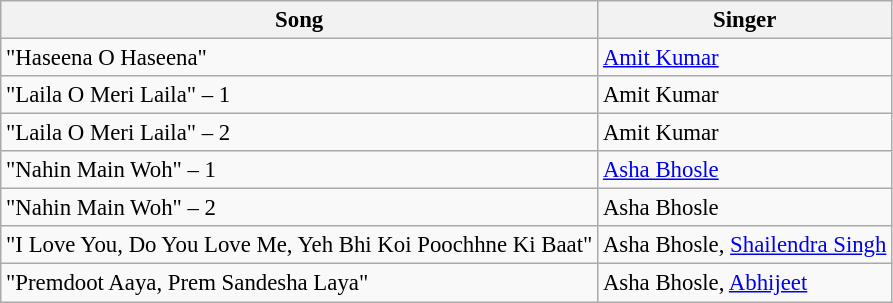<table class="wikitable" style="font-size:95%;">
<tr>
<th>Song</th>
<th>Singer</th>
</tr>
<tr>
<td>"Haseena O Haseena"</td>
<td><a href='#'>Amit Kumar</a></td>
</tr>
<tr>
<td>"Laila O Meri Laila" – 1</td>
<td>Amit Kumar</td>
</tr>
<tr>
<td>"Laila O Meri Laila" – 2</td>
<td>Amit Kumar</td>
</tr>
<tr>
<td>"Nahin Main Woh" – 1</td>
<td><a href='#'>Asha Bhosle</a></td>
</tr>
<tr>
<td>"Nahin Main Woh" – 2</td>
<td>Asha Bhosle</td>
</tr>
<tr>
<td>"I Love You, Do You Love Me, Yeh Bhi Koi Poochhne Ki Baat"</td>
<td>Asha Bhosle, <a href='#'>Shailendra Singh</a></td>
</tr>
<tr>
<td>"Premdoot Aaya, Prem Sandesha Laya"</td>
<td>Asha Bhosle, <a href='#'>Abhijeet</a></td>
</tr>
</table>
